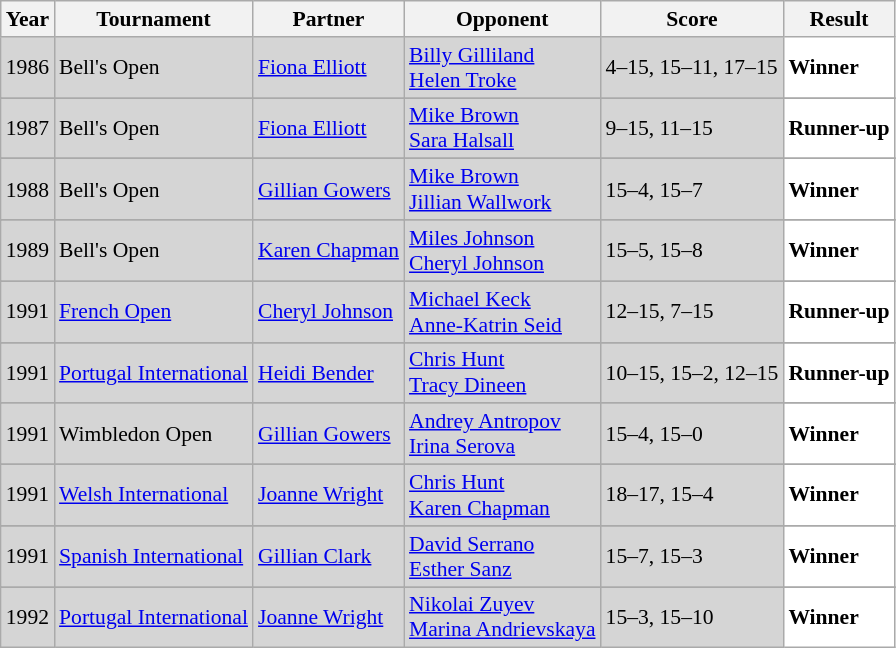<table class="sortable wikitable" style="font-size: 90%;">
<tr>
<th>Year</th>
<th>Tournament</th>
<th>Partner</th>
<th>Opponent</th>
<th>Score</th>
<th>Result</th>
</tr>
<tr style="background:#D5D5D5">
<td align="center">1986</td>
<td align="left">Bell's Open</td>
<td align="left"> <a href='#'>Fiona Elliott</a></td>
<td align="left"> <a href='#'>Billy Gilliland</a> <br>  <a href='#'>Helen Troke</a></td>
<td align="left">4–15, 15–11, 17–15</td>
<td style="text-align:left; background:white"> <strong>Winner</strong></td>
</tr>
<tr>
</tr>
<tr style="background:#D5D5D5">
<td align="center">1987</td>
<td align="left">Bell's Open</td>
<td align="left"> <a href='#'>Fiona Elliott</a></td>
<td align="left"> <a href='#'>Mike Brown</a> <br>  <a href='#'>Sara Halsall</a></td>
<td align="left">9–15, 11–15</td>
<td style="text-align:left; background:white"> <strong>Runner-up</strong></td>
</tr>
<tr>
</tr>
<tr style="background:#D5D5D5">
<td align="center">1988</td>
<td align="left">Bell's Open</td>
<td align="left"> <a href='#'>Gillian Gowers</a></td>
<td align="left"> <a href='#'>Mike Brown</a> <br>  <a href='#'>Jillian Wallwork</a></td>
<td align="left">15–4, 15–7</td>
<td style="text-align:left; background:white"> <strong>Winner</strong></td>
</tr>
<tr>
</tr>
<tr style="background:#D5D5D5">
<td align="center">1989</td>
<td align="left">Bell's Open</td>
<td align="left"> <a href='#'>Karen Chapman</a></td>
<td align="left"> <a href='#'>Miles Johnson</a> <br>  <a href='#'>Cheryl Johnson</a></td>
<td align="left">15–5, 15–8</td>
<td style="text-align:left; background:white"> <strong>Winner</strong></td>
</tr>
<tr>
</tr>
<tr style="background:#D5D5D5">
<td align="center">1991</td>
<td align="left"><a href='#'>French Open</a></td>
<td align="left"> <a href='#'>Cheryl Johnson</a></td>
<td align="left"> <a href='#'>Michael Keck</a> <br>  <a href='#'>Anne-Katrin Seid</a></td>
<td align="left">12–15, 7–15</td>
<td style="text-align:left; background:white"> <strong>Runner-up</strong></td>
</tr>
<tr>
</tr>
<tr style="background:#D5D5D5">
<td align="center">1991</td>
<td align="left"><a href='#'>Portugal International</a></td>
<td align="left"> <a href='#'>Heidi Bender</a></td>
<td align="left"> <a href='#'>Chris Hunt</a> <br>  <a href='#'>Tracy Dineen</a></td>
<td align="left">10–15, 15–2, 12–15</td>
<td style="text-align:left; background:white"> <strong>Runner-up</strong></td>
</tr>
<tr>
</tr>
<tr style="background:#D5D5D5">
<td align="center">1991</td>
<td align="left">Wimbledon Open</td>
<td align="left"> <a href='#'>Gillian Gowers</a></td>
<td align="left"> <a href='#'>Andrey Antropov</a> <br>  <a href='#'>Irina Serova</a></td>
<td align="left">15–4, 15–0</td>
<td style="text-align:left; background:white"> <strong>Winner</strong></td>
</tr>
<tr>
</tr>
<tr style="background:#D5D5D5">
<td align="center">1991</td>
<td align="left"><a href='#'>Welsh International</a></td>
<td align="left"> <a href='#'>Joanne Wright</a></td>
<td align="left"> <a href='#'>Chris Hunt</a> <br>  <a href='#'>Karen Chapman</a></td>
<td align="left">18–17, 15–4</td>
<td style="text-align:left; background:white"> <strong>Winner</strong></td>
</tr>
<tr>
</tr>
<tr style="background:#D5D5D5">
<td align="center">1991</td>
<td align="left"><a href='#'>Spanish International</a></td>
<td align="left"> <a href='#'>Gillian Clark</a></td>
<td align="left"> <a href='#'>David Serrano</a> <br>  <a href='#'>Esther Sanz</a></td>
<td align="left">15–7, 15–3</td>
<td style="text-align:left; background:white"> <strong>Winner</strong></td>
</tr>
<tr>
</tr>
<tr style="background:#D5D5D5">
<td align="center">1992</td>
<td align="left"><a href='#'>Portugal International</a></td>
<td align="left"> <a href='#'>Joanne Wright</a></td>
<td align="left"> <a href='#'>Nikolai Zuyev</a> <br>  <a href='#'>Marina Andrievskaya</a></td>
<td align="left">15–3, 15–10</td>
<td style="text-align:left; background:white"> <strong>Winner</strong></td>
</tr>
</table>
